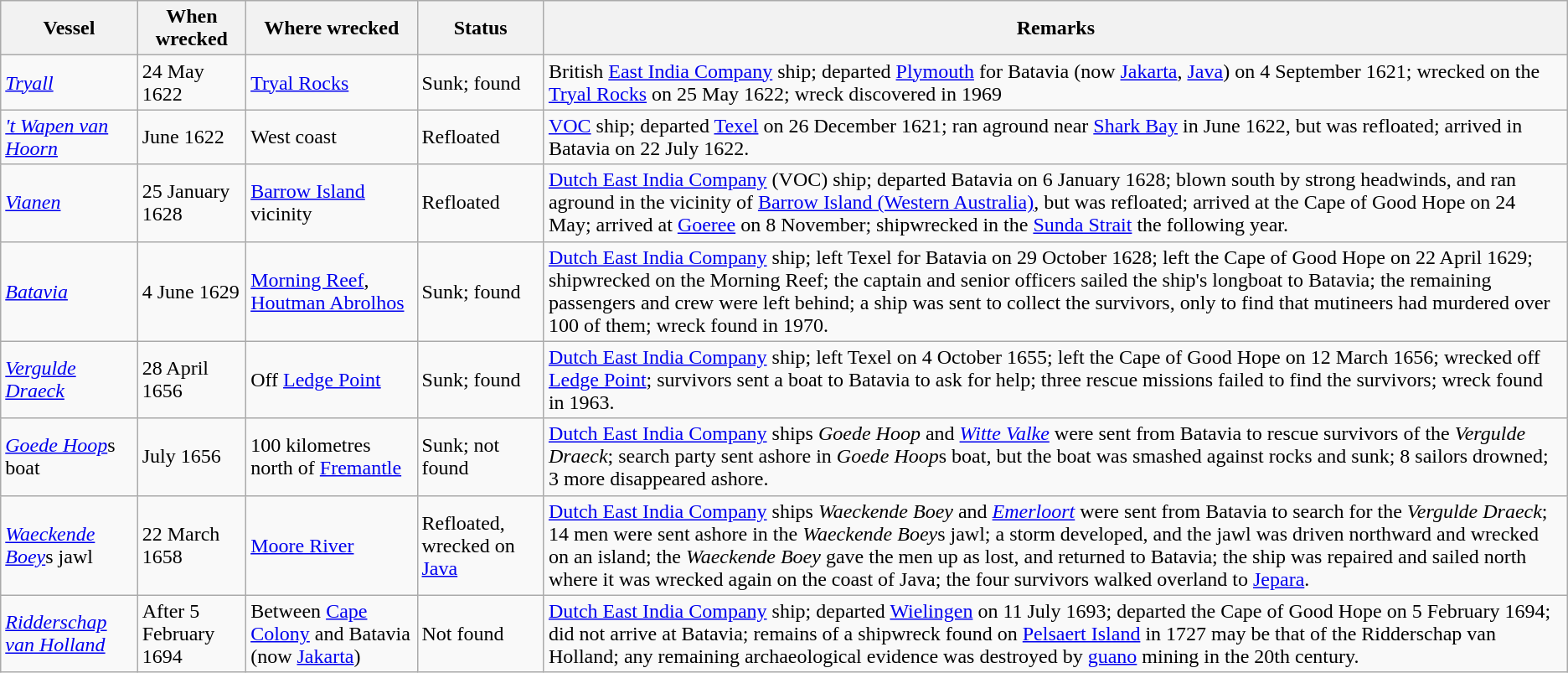<table class="wikitable">
<tr>
<th>Vessel</th>
<th>When wrecked</th>
<th>Where wrecked</th>
<th>Status</th>
<th>Remarks</th>
</tr>
<tr>
<td><em><a href='#'>Tryall</a></em></td>
<td>24 May 1622</td>
<td><a href='#'>Tryal Rocks</a></td>
<td>Sunk; found</td>
<td>British <a href='#'>East India Company</a> ship; departed <a href='#'>Plymouth</a> for Batavia (now <a href='#'>Jakarta</a>, <a href='#'>Java</a>) on 4 September 1621; wrecked on the <a href='#'>Tryal Rocks</a> on 25 May 1622; wreck discovered in 1969</td>
</tr>
<tr>
<td><em><a href='#'>'t Wapen van Hoorn</a></em></td>
<td>June 1622</td>
<td>West coast</td>
<td>Refloated</td>
<td><a href='#'>VOC</a> ship; departed <a href='#'>Texel</a> on 26 December 1621; ran aground near <a href='#'>Shark Bay</a> in June 1622, but was refloated; arrived in Batavia on 22 July 1622.</td>
</tr>
<tr>
<td><em><a href='#'>Vianen</a></em></td>
<td>25 January 1628</td>
<td><a href='#'>Barrow Island</a> vicinity</td>
<td>Refloated</td>
<td><a href='#'>Dutch East India Company</a> (VOC) ship; departed Batavia on 6 January 1628; blown south by strong headwinds, and ran aground in the vicinity of <a href='#'>Barrow Island (Western Australia)</a>, but was refloated; arrived at the Cape of Good Hope on 24 May; arrived at <a href='#'>Goeree</a> on 8 November; shipwrecked in the <a href='#'>Sunda Strait</a> the following year.</td>
</tr>
<tr>
<td><em><a href='#'>Batavia</a></em></td>
<td>4 June 1629</td>
<td><a href='#'>Morning Reef</a>, <a href='#'>Houtman Abrolhos</a></td>
<td>Sunk; found</td>
<td><a href='#'>Dutch East India Company</a> ship; left Texel for Batavia on 29 October 1628; left the Cape of Good Hope on 22 April 1629; shipwrecked on the Morning Reef; the captain and senior officers sailed the ship's longboat to Batavia; the remaining passengers and crew were left behind; a ship was sent to collect the survivors, only to find that mutineers had murdered over 100 of them; wreck found in 1970.</td>
</tr>
<tr>
<td><em><a href='#'>Vergulde Draeck</a></em></td>
<td>28 April 1656</td>
<td>Off <a href='#'>Ledge Point</a></td>
<td>Sunk; found</td>
<td><a href='#'>Dutch East India Company</a> ship; left Texel on 4 October 1655; left the Cape of Good Hope on 12 March 1656; wrecked off <a href='#'>Ledge Point</a>; survivors sent a boat to Batavia to ask for help; three rescue missions failed to find the survivors; wreck found in 1963.</td>
</tr>
<tr>
<td><em><a href='#'>Goede Hoop</a></em>s boat</td>
<td>July 1656</td>
<td>100 kilometres north of <a href='#'>Fremantle</a></td>
<td>Sunk; not found</td>
<td><a href='#'>Dutch East India Company</a> ships <em>Goede Hoop</em> and <em><a href='#'>Witte Valke</a></em> were sent from Batavia to rescue survivors of the <em>Vergulde Draeck</em>; search party sent ashore in <em>Goede Hoop</em>s boat, but the boat was smashed against rocks and sunk; 8 sailors drowned; 3 more disappeared ashore.</td>
</tr>
<tr>
<td><em><a href='#'>Waeckende Boey</a></em>s jawl</td>
<td>22 March 1658</td>
<td><a href='#'>Moore River</a></td>
<td>Refloated, wrecked on <a href='#'>Java</a></td>
<td><a href='#'>Dutch East India Company</a> ships <em>Waeckende Boey</em> and <em><a href='#'>Emerloort</a></em> were sent from Batavia to search for the <em>Vergulde Draeck</em>; 14 men were sent ashore in the <em>Waeckende Boey</em>s jawl; a storm developed, and the jawl was driven northward and wrecked on an island; the <em>Waeckende Boey</em> gave the men up as lost, and returned to Batavia; the ship was repaired and sailed north where it was wrecked again on the coast of Java; the four survivors walked overland to <a href='#'>Jepara</a>.</td>
</tr>
<tr>
<td><em><a href='#'>Ridderschap van Holland</a></em></td>
<td>After 5 February 1694</td>
<td>Between <a href='#'>Cape Colony</a> and Batavia (now <a href='#'>Jakarta</a>)</td>
<td>Not found</td>
<td><a href='#'>Dutch East India Company</a> ship; departed <a href='#'>Wielingen</a> on 11 July 1693; departed the Cape of Good Hope on 5 February 1694; did not arrive at Batavia; remains of a shipwreck found on <a href='#'>Pelsaert Island</a> in 1727 may be that of the Ridderschap van Holland; any remaining archaeological evidence was destroyed by <a href='#'>guano</a> mining in the 20th century.</td>
</tr>
</table>
